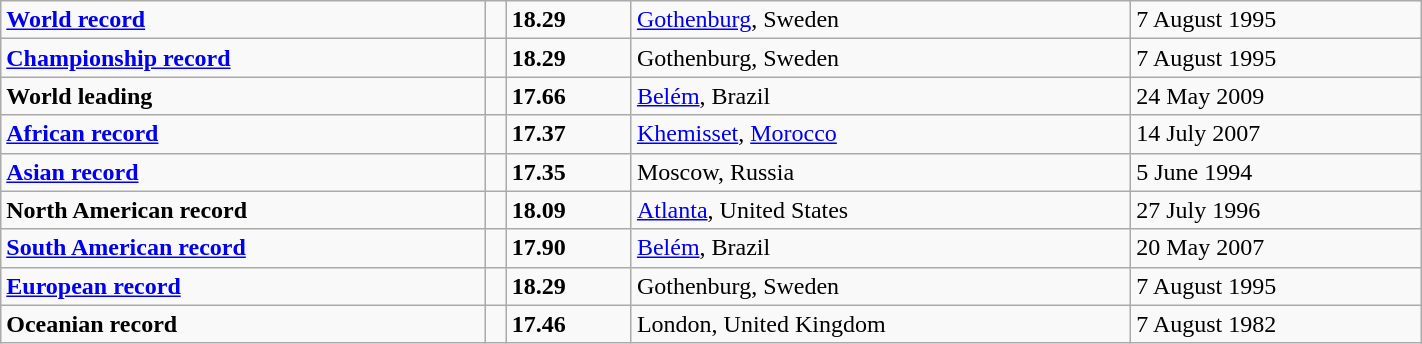<table class="wikitable" width=75%>
<tr>
<td><strong><a href='#'>World record</a></strong></td>
<td></td>
<td><strong>18.29</strong></td>
<td><a href='#'>Gothenburg</a>, Sweden</td>
<td>7 August 1995</td>
</tr>
<tr>
<td><strong><a href='#'>Championship record</a></strong></td>
<td></td>
<td><strong>18.29</strong></td>
<td>Gothenburg, Sweden</td>
<td>7 August 1995</td>
</tr>
<tr>
<td><strong>World leading</strong></td>
<td></td>
<td><strong>17.66</strong></td>
<td><a href='#'>Belém</a>, Brazil</td>
<td>24 May 2009</td>
</tr>
<tr>
<td><strong><a href='#'>African record</a></strong></td>
<td></td>
<td><strong>17.37</strong></td>
<td><a href='#'>Khemisset</a>, <a href='#'>Morocco</a></td>
<td>14 July 2007</td>
</tr>
<tr>
<td><strong><a href='#'>Asian record</a></strong></td>
<td></td>
<td><strong>17.35</strong></td>
<td>Moscow, Russia</td>
<td>5 June 1994</td>
</tr>
<tr>
<td><strong>North American record</strong></td>
<td></td>
<td><strong>18.09</strong></td>
<td><a href='#'>Atlanta</a>, United States</td>
<td>27 July 1996</td>
</tr>
<tr>
<td><strong><a href='#'>South American record</a></strong></td>
<td></td>
<td><strong>17.90</strong></td>
<td><a href='#'>Belém</a>, Brazil</td>
<td>20 May 2007</td>
</tr>
<tr>
<td><strong><a href='#'>European record</a></strong></td>
<td></td>
<td><strong>18.29</strong></td>
<td>Gothenburg, Sweden</td>
<td>7 August 1995</td>
</tr>
<tr>
<td><strong>Oceanian record</strong></td>
<td></td>
<td><strong>17.46</strong></td>
<td>London, United Kingdom</td>
<td>7 August 1982</td>
</tr>
</table>
